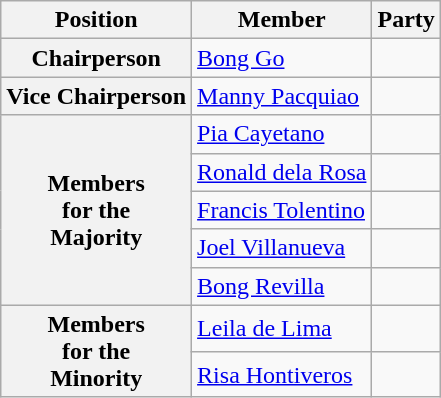<table class="wikitable">
<tr>
<th>Position</th>
<th>Member</th>
<th colspan="2">Party</th>
</tr>
<tr>
<th><strong>Chairperson</strong></th>
<td><a href='#'>Bong Go</a></td>
<td></td>
</tr>
<tr>
<th><strong>Vice Chairperson</strong></th>
<td><a href='#'>Manny Pacquiao</a></td>
<td></td>
</tr>
<tr>
<th rowspan="5"><strong>Members</strong><br><strong>for the</strong><br><strong>Majority</strong></th>
<td><a href='#'>Pia Cayetano</a></td>
<td></td>
</tr>
<tr>
<td><a href='#'>Ronald dela Rosa</a></td>
<td></td>
</tr>
<tr>
<td><a href='#'>Francis Tolentino</a></td>
<td></td>
</tr>
<tr>
<td><a href='#'>Joel Villanueva</a></td>
<td></td>
</tr>
<tr>
<td><a href='#'>Bong Revilla</a></td>
<td></td>
</tr>
<tr>
<th rowspan=2><strong>Members</strong><br><strong>for the</strong><br><strong>Minority</strong></th>
<td><a href='#'>Leila de Lima</a></td>
<td></td>
</tr>
<tr>
<td><a href='#'>Risa Hontiveros</a></td>
<td></td>
</tr>
</table>
